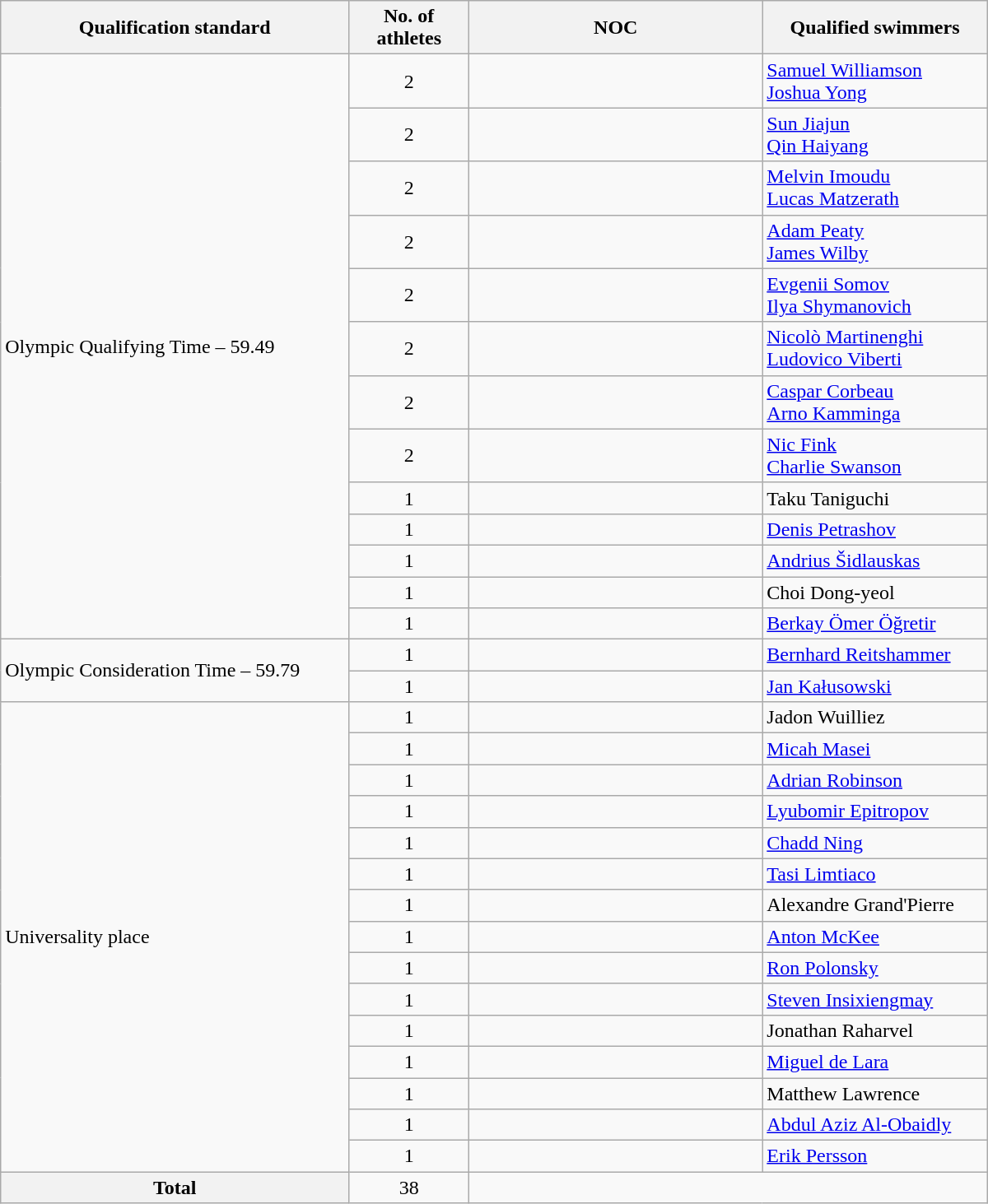<table class=wikitable style="text-align:left" width=800>
<tr>
<th scope="col">Qualification standard</th>
<th scope="col" width =90>No. of athletes</th>
<th scope="col" width =230>NOC</th>
<th scope="col">Qualified swimmers</th>
</tr>
<tr>
<td rowspan=13>Olympic Qualifying Time – 59.49</td>
<td align=center>2</td>
<td></td>
<td><a href='#'>Samuel Williamson</a><br><a href='#'>Joshua Yong</a></td>
</tr>
<tr>
<td align=center>2</td>
<td></td>
<td><a href='#'>Sun Jiajun</a><br><a href='#'>Qin Haiyang</a></td>
</tr>
<tr>
<td align=center>2</td>
<td></td>
<td><a href='#'>Melvin Imoudu</a><br><a href='#'>Lucas Matzerath</a></td>
</tr>
<tr>
<td align=center>2</td>
<td></td>
<td><a href='#'>Adam Peaty</a><br><a href='#'>James Wilby</a></td>
</tr>
<tr>
<td align=center>2</td>
<td></td>
<td><a href='#'>Evgenii Somov</a><br><a href='#'>Ilya Shymanovich</a></td>
</tr>
<tr>
<td align=center>2</td>
<td></td>
<td><a href='#'>Nicolò Martinenghi</a><br><a href='#'>Ludovico Viberti</a></td>
</tr>
<tr>
<td align=center>2</td>
<td></td>
<td><a href='#'>Caspar Corbeau</a><br><a href='#'>Arno Kamminga</a></td>
</tr>
<tr>
<td align=center>2</td>
<td></td>
<td><a href='#'>Nic Fink</a><br><a href='#'>Charlie Swanson</a></td>
</tr>
<tr>
<td align=center>1</td>
<td></td>
<td>Taku Taniguchi</td>
</tr>
<tr>
<td align=center>1</td>
<td></td>
<td><a href='#'>Denis Petrashov</a></td>
</tr>
<tr>
<td align=center>1</td>
<td></td>
<td><a href='#'>Andrius Šidlauskas</a></td>
</tr>
<tr>
<td align=center>1</td>
<td></td>
<td>Choi Dong-yeol</td>
</tr>
<tr>
<td align=center>1</td>
<td></td>
<td><a href='#'>Berkay Ömer Öğretir</a></td>
</tr>
<tr>
<td rowspan=2>Olympic Consideration Time – 59.79</td>
<td align=center>1</td>
<td></td>
<td><a href='#'>Bernhard Reitshammer</a></td>
</tr>
<tr>
<td align=center>1</td>
<td></td>
<td><a href='#'>Jan Kałusowski</a></td>
</tr>
<tr>
<td rowspan=15>Universality place</td>
<td align=center>1</td>
<td></td>
<td>Jadon Wuilliez</td>
</tr>
<tr>
<td align=center>1</td>
<td></td>
<td><a href='#'>Micah Masei</a></td>
</tr>
<tr>
<td align=center>1</td>
<td></td>
<td><a href='#'>Adrian Robinson</a></td>
</tr>
<tr>
<td align=center>1</td>
<td></td>
<td><a href='#'>Lyubomir Epitropov</a></td>
</tr>
<tr>
<td align=center>1</td>
<td></td>
<td><a href='#'>Chadd Ning</a></td>
</tr>
<tr>
<td align=center>1</td>
<td></td>
<td><a href='#'>Tasi Limtiaco</a></td>
</tr>
<tr>
<td align=center>1</td>
<td></td>
<td>Alexandre Grand'Pierre</td>
</tr>
<tr>
<td align=center>1</td>
<td></td>
<td><a href='#'>Anton McKee</a></td>
</tr>
<tr>
<td align=center>1</td>
<td></td>
<td><a href='#'>Ron Polonsky</a></td>
</tr>
<tr>
<td align=center>1</td>
<td></td>
<td><a href='#'>Steven Insixiengmay</a></td>
</tr>
<tr>
<td align=center>1</td>
<td></td>
<td>Jonathan Raharvel</td>
</tr>
<tr>
<td align=center>1</td>
<td></td>
<td><a href='#'>Miguel de Lara</a></td>
</tr>
<tr>
<td align=center>1</td>
<td></td>
<td>Matthew Lawrence</td>
</tr>
<tr>
<td align=center>1</td>
<td></td>
<td><a href='#'>Abdul Aziz Al-Obaidly</a></td>
</tr>
<tr>
<td align=center>1</td>
<td></td>
<td><a href='#'>Erik Persson</a></td>
</tr>
<tr>
<th scope="row">Total</th>
<td align=center>38</td>
<td colspan=2></td>
</tr>
</table>
